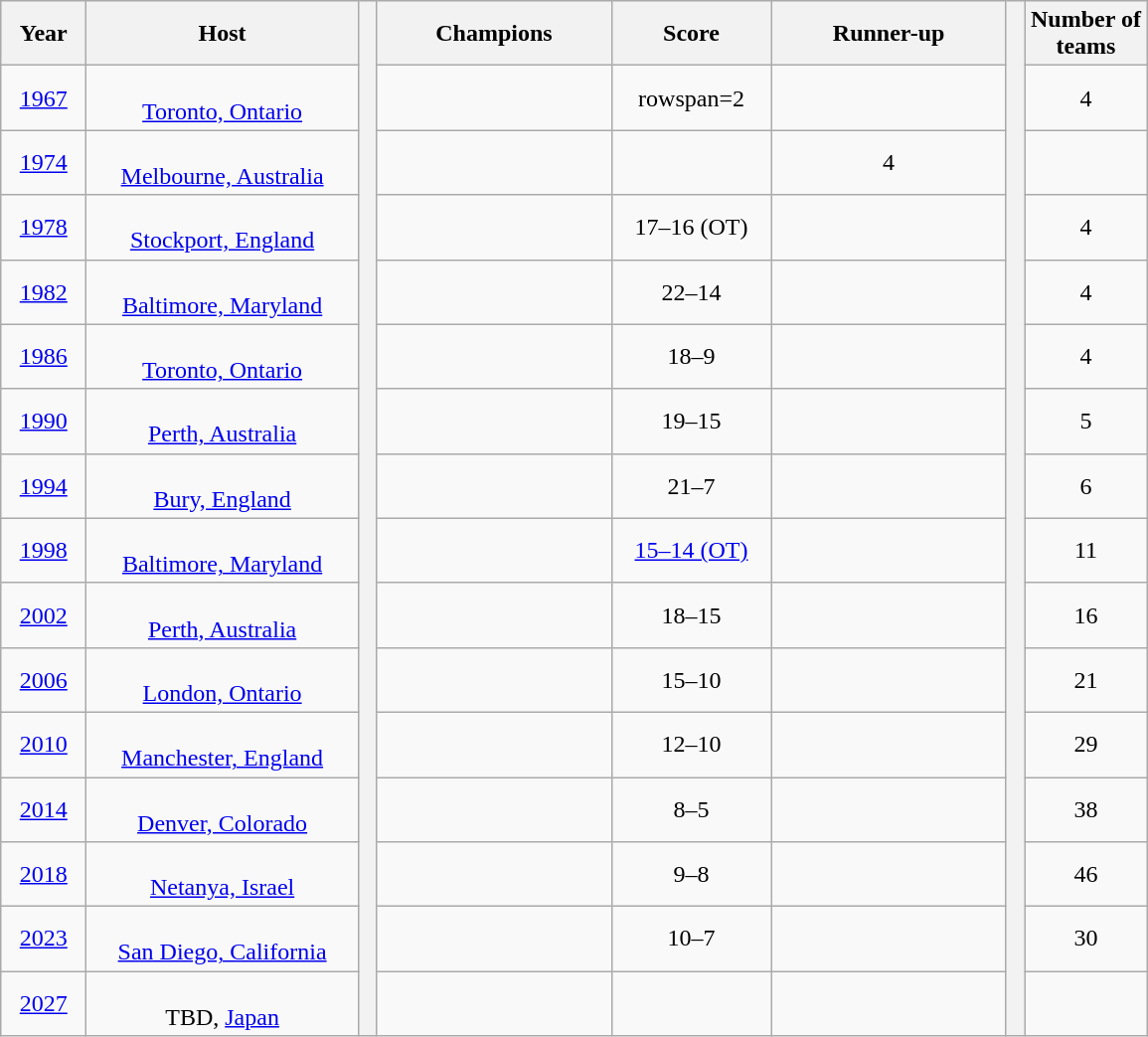<table class="wikitable" style="text-align:center;">
<tr>
<th width=50>Year</th>
<th width=175>Host</th>
<th rowspan="16" style="width:5px;"></th>
<th width=150>Champions</th>
<th width=100>Score</th>
<th width=150>Runner-up</th>
<th rowspan="16" style="width:5px;"></th>
<th width=75>Number of teams</th>
</tr>
<tr>
<td><a href='#'>1967</a></td>
<td> <br> <a href='#'>Toronto, Ontario</a></td>
<td></td>
<td>rowspan=2 </td>
<td></td>
<td>4</td>
</tr>
<tr>
<td><a href='#'>1974</a></td>
<td> <br> <a href='#'>Melbourne, Australia</a></td>
<td></td>
<td></td>
<td>4</td>
</tr>
<tr>
<td><a href='#'>1978</a></td>
<td> <br> <a href='#'>Stockport, England</a></td>
<td></td>
<td>17–16 (OT)</td>
<td></td>
<td>4</td>
</tr>
<tr>
<td><a href='#'>1982</a></td>
<td> <br> <a href='#'>Baltimore, Maryland</a></td>
<td></td>
<td>22–14</td>
<td></td>
<td>4</td>
</tr>
<tr>
<td><a href='#'>1986</a></td>
<td> <br> <a href='#'>Toronto, Ontario</a></td>
<td></td>
<td>18–9</td>
<td></td>
<td>4</td>
</tr>
<tr>
<td><a href='#'>1990</a></td>
<td> <br> <a href='#'>Perth, Australia</a></td>
<td></td>
<td>19–15</td>
<td></td>
<td>5</td>
</tr>
<tr>
<td><a href='#'>1994</a></td>
<td> <br> <a href='#'>Bury, England</a></td>
<td></td>
<td>21–7</td>
<td></td>
<td>6</td>
</tr>
<tr>
<td><a href='#'>1998</a></td>
<td> <br> <a href='#'>Baltimore, Maryland</a></td>
<td></td>
<td><a href='#'>15–14 (OT)</a></td>
<td></td>
<td>11</td>
</tr>
<tr>
<td><a href='#'>2002</a></td>
<td> <br> <a href='#'>Perth, Australia</a></td>
<td></td>
<td>18–15</td>
<td></td>
<td>16</td>
</tr>
<tr>
<td><a href='#'>2006</a></td>
<td> <br> <a href='#'>London, Ontario</a></td>
<td></td>
<td>15–10</td>
<td></td>
<td>21</td>
</tr>
<tr>
<td><a href='#'>2010</a></td>
<td> <br> <a href='#'>Manchester, England</a></td>
<td></td>
<td>12–10</td>
<td></td>
<td>29</td>
</tr>
<tr>
<td><a href='#'>2014</a></td>
<td>  <br> <a href='#'>Denver, Colorado</a></td>
<td></td>
<td>8–5</td>
<td></td>
<td>38</td>
</tr>
<tr>
<td><a href='#'>2018</a></td>
<td>  <br> <a href='#'>Netanya, Israel</a></td>
<td></td>
<td>9–8</td>
<td></td>
<td>46</td>
</tr>
<tr>
<td><a href='#'>2023</a></td>
<td>  <br> <a href='#'>San Diego, California</a></td>
<td></td>
<td>10–7</td>
<td></td>
<td>30</td>
</tr>
<tr>
<td><a href='#'>2027</a></td>
<td>  <br>TBD, <a href='#'>Japan</a></td>
<td></td>
<td></td>
<td></td>
<td></td>
</tr>
</table>
